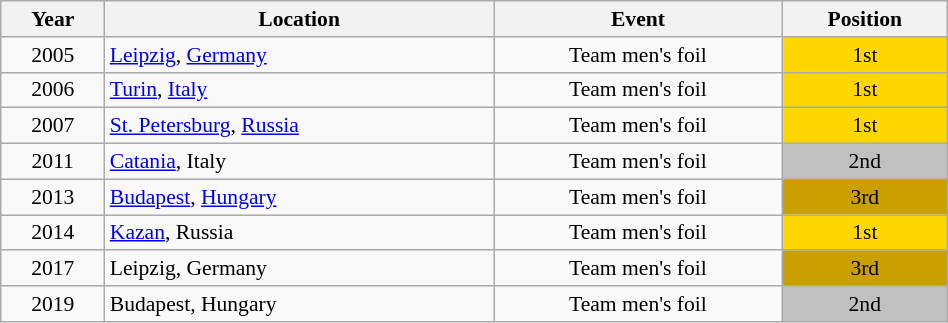<table class="wikitable" width="50%" style="font-size:90%; text-align:center;">
<tr>
<th>Year</th>
<th>Location</th>
<th>Event</th>
<th>Position</th>
</tr>
<tr>
<td>2005</td>
<td align="left"> <a href='#'>Leipzig</a>, <a href='#'>Germany</a></td>
<td>Team men's foil</td>
<td bgcolor="gold">1st</td>
</tr>
<tr>
<td>2006</td>
<td align="left"> <a href='#'>Turin</a>, <a href='#'>Italy</a></td>
<td>Team men's foil</td>
<td bgcolor="gold">1st</td>
</tr>
<tr>
<td>2007</td>
<td align="left"> <a href='#'>St. Petersburg</a>, <a href='#'>Russia</a></td>
<td>Team men's foil</td>
<td bgcolor="gold">1st</td>
</tr>
<tr>
<td>2011</td>
<td align="left"> <a href='#'>Catania</a>, Italy</td>
<td>Team men's foil</td>
<td bgcolor="silver">2nd</td>
</tr>
<tr>
<td>2013</td>
<td align="left"> <a href='#'>Budapest</a>, <a href='#'>Hungary</a></td>
<td>Team men's foil</td>
<td bgcolor="caramel">3rd</td>
</tr>
<tr>
<td>2014</td>
<td align="left"> <a href='#'>Kazan</a>, Russia</td>
<td>Team men's foil</td>
<td bgcolor="gold">1st</td>
</tr>
<tr>
<td>2017</td>
<td align="left"> Leipzig, Germany</td>
<td>Team men's foil</td>
<td bgcolor="caramel">3rd</td>
</tr>
<tr>
<td>2019</td>
<td align="left"> Budapest, Hungary</td>
<td>Team men's foil</td>
<td bgcolor="silver">2nd</td>
</tr>
</table>
